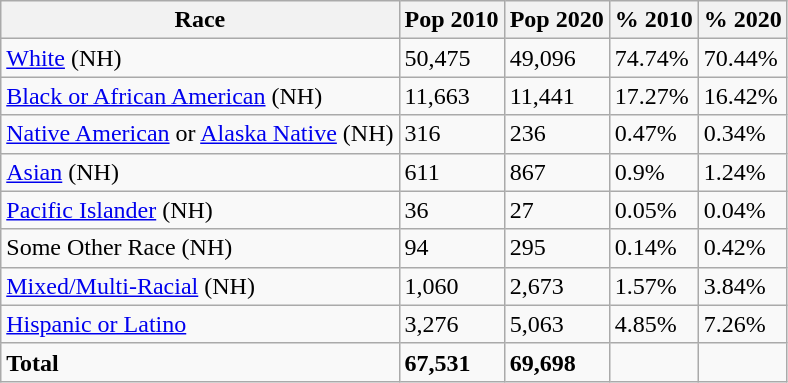<table class="wikitable">
<tr>
<th>Race</th>
<th>Pop 2010</th>
<th>Pop 2020</th>
<th>% 2010</th>
<th>% 2020</th>
</tr>
<tr>
<td><a href='#'>White</a> (NH)</td>
<td>50,475</td>
<td>49,096</td>
<td>74.74%</td>
<td>70.44%</td>
</tr>
<tr>
<td><a href='#'>Black or African American</a> (NH)</td>
<td>11,663</td>
<td>11,441</td>
<td>17.27%</td>
<td>16.42%</td>
</tr>
<tr>
<td><a href='#'>Native American</a> or <a href='#'>Alaska Native</a> (NH)</td>
<td>316</td>
<td>236</td>
<td>0.47%</td>
<td>0.34%</td>
</tr>
<tr>
<td><a href='#'>Asian</a> (NH)</td>
<td>611</td>
<td>867</td>
<td>0.9%</td>
<td>1.24%</td>
</tr>
<tr>
<td><a href='#'>Pacific Islander</a> (NH)</td>
<td>36</td>
<td>27</td>
<td>0.05%</td>
<td>0.04%</td>
</tr>
<tr>
<td>Some Other Race (NH)</td>
<td>94</td>
<td>295</td>
<td>0.14%</td>
<td>0.42%</td>
</tr>
<tr>
<td><a href='#'>Mixed/Multi-Racial</a> (NH)</td>
<td>1,060</td>
<td>2,673</td>
<td>1.57%</td>
<td>3.84%</td>
</tr>
<tr>
<td><a href='#'>Hispanic or Latino</a></td>
<td>3,276</td>
<td>5,063</td>
<td>4.85%</td>
<td>7.26%</td>
</tr>
<tr>
<td><strong>Total</strong></td>
<td><strong>67,531</strong></td>
<td><strong>69,698</strong></td>
<td></td>
<td></td>
</tr>
</table>
